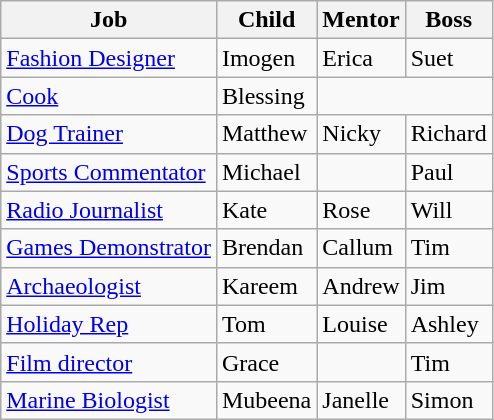<table class="wikitable" border="1">
<tr>
<th>Job</th>
<th>Child</th>
<th>Mentor</th>
<th>Boss</th>
</tr>
<tr>
<td><a href='#'>Fashion Designer</a></td>
<td>Imogen</td>
<td>Erica</td>
<td>Suet</td>
</tr>
<tr>
<td><a href='#'>Cook</a></td>
<td>Blessing</td>
<td colspan=2></td>
</tr>
<tr>
<td><a href='#'>Dog Trainer</a></td>
<td>Matthew</td>
<td>Nicky</td>
<td>Richard</td>
</tr>
<tr>
<td><a href='#'>Sports Commentator</a></td>
<td>Michael</td>
<td></td>
<td>Paul</td>
</tr>
<tr>
<td><a href='#'>Radio Journalist</a></td>
<td>Kate</td>
<td>Rose</td>
<td>Will</td>
</tr>
<tr>
<td><a href='#'>Games Demonstrator</a></td>
<td>Brendan</td>
<td>Callum</td>
<td>Tim</td>
</tr>
<tr>
<td><a href='#'>Archaeologist</a></td>
<td>Kareem</td>
<td>Andrew</td>
<td>Jim</td>
</tr>
<tr>
<td><a href='#'>Holiday Rep</a></td>
<td>Tom</td>
<td>Louise</td>
<td>Ashley</td>
</tr>
<tr>
<td><a href='#'>Film director</a></td>
<td>Grace</td>
<td></td>
<td>Tim</td>
</tr>
<tr>
<td><a href='#'>Marine Biologist</a></td>
<td>Mubeena</td>
<td>Janelle</td>
<td>Simon</td>
</tr>
</table>
